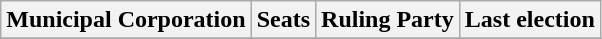<table class="wikitable sortable">
<tr>
<th>Municipal Corporation</th>
<th>Seats</th>
<th>Ruling Party</th>
<th>Last election</th>
</tr>
<tr>
</tr>
</table>
